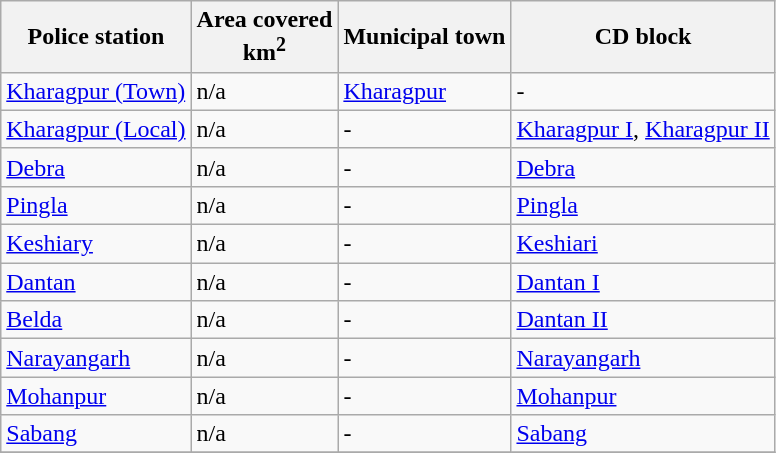<table class="wikitable sortable">
<tr>
<th>Police station</th>
<th>Area covered<br>km<sup>2</sup></th>
<th>Municipal town</th>
<th>CD block</th>
</tr>
<tr>
<td><a href='#'>Kharagpur (Town)</a></td>
<td>n/a</td>
<td><a href='#'>Kharagpur</a></td>
<td>-</td>
</tr>
<tr>
<td><a href='#'>Kharagpur (Local)</a></td>
<td>n/a</td>
<td>-</td>
<td><a href='#'>Kharagpur I</a>, <a href='#'>Kharagpur II</a></td>
</tr>
<tr>
<td><a href='#'>Debra</a></td>
<td>n/a</td>
<td>-</td>
<td><a href='#'>Debra</a></td>
</tr>
<tr>
<td><a href='#'>Pingla</a></td>
<td>n/a</td>
<td>-</td>
<td><a href='#'>Pingla</a></td>
</tr>
<tr>
<td><a href='#'>Keshiary</a></td>
<td>n/a</td>
<td>-</td>
<td><a href='#'>Keshiari</a></td>
</tr>
<tr>
<td><a href='#'>Dantan</a></td>
<td>n/a</td>
<td>-</td>
<td><a href='#'>Dantan I</a></td>
</tr>
<tr>
<td><a href='#'>Belda</a></td>
<td>n/a</td>
<td>-</td>
<td><a href='#'>Dantan II</a></td>
</tr>
<tr>
<td><a href='#'>Narayangarh</a></td>
<td>n/a</td>
<td>-</td>
<td><a href='#'>Narayangarh</a></td>
</tr>
<tr>
<td><a href='#'>Mohanpur</a></td>
<td>n/a</td>
<td>-</td>
<td><a href='#'>Mohanpur</a></td>
</tr>
<tr>
<td><a href='#'>Sabang</a></td>
<td>n/a</td>
<td>-</td>
<td><a href='#'>Sabang</a></td>
</tr>
<tr>
</tr>
</table>
